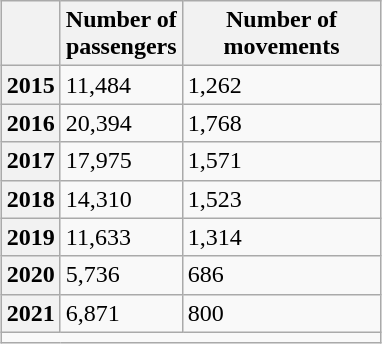<table class="wikitable" style="margin:1em auto;">
<tr>
<th></th>
<th>Number of<br>passengers</th>
<th style="width:125px">Number of<br>movements</th>
</tr>
<tr>
<th>2015</th>
<td>11,484</td>
<td>1,262</td>
</tr>
<tr>
<th>2016</th>
<td>20,394</td>
<td>1,768</td>
</tr>
<tr>
<th>2017</th>
<td>17,975</td>
<td>1,571</td>
</tr>
<tr>
<th>2018</th>
<td>14,310</td>
<td>1,523</td>
</tr>
<tr>
<th>2019</th>
<td>11,633</td>
<td>1,314</td>
</tr>
<tr>
<th>2020</th>
<td>5,736</td>
<td>686</td>
</tr>
<tr>
<th>2021</th>
<td>6,871</td>
<td>800</td>
</tr>
<tr>
<td colspan="5" style="text-align:right;"></td>
</tr>
</table>
